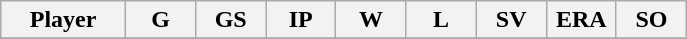<table class="wikitable sortable">
<tr>
<th bgcolor="#DDDDFF" width="16%">Player</th>
<th bgcolor="#DDDDFF" width="9%">G</th>
<th bgcolor="#DDDDFF" width="9%">GS</th>
<th bgcolor="#DDDDFF" width="9%">IP</th>
<th bgcolor="#DDDDFF" width="9%">W</th>
<th bgcolor="#DDDDFF" width="9%">L</th>
<th bgcolor="#DDDDFF" width="9%">SV</th>
<th bgcolor="#DDDDFF" width="9%">ERA</th>
<th bgcolor="#DDDDFF" width="9%">SO</th>
</tr>
<tr>
</tr>
</table>
